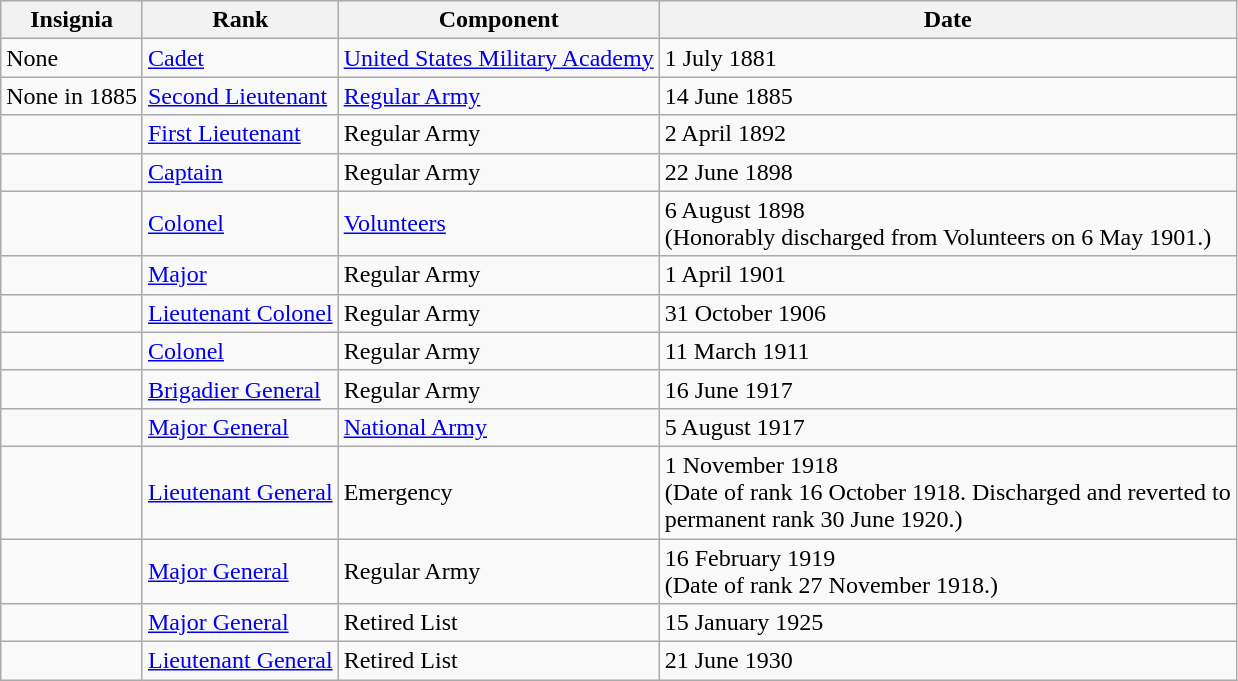<table class="wikitable">
<tr>
<th>Insignia</th>
<th>Rank</th>
<th>Component</th>
<th>Date</th>
</tr>
<tr>
<td>None</td>
<td><a href='#'>Cadet</a></td>
<td><a href='#'>United States Military Academy</a></td>
<td>1 July 1881</td>
</tr>
<tr>
<td>None in 1885</td>
<td><a href='#'>Second Lieutenant</a></td>
<td><a href='#'>Regular Army</a></td>
<td>14 June 1885</td>
</tr>
<tr>
<td></td>
<td><a href='#'>First Lieutenant</a></td>
<td>Regular Army</td>
<td>2 April 1892</td>
</tr>
<tr>
<td></td>
<td><a href='#'>Captain</a></td>
<td>Regular Army</td>
<td>22 June 1898</td>
</tr>
<tr>
<td></td>
<td><a href='#'>Colonel</a></td>
<td><a href='#'>Volunteers</a></td>
<td>6 August 1898<br>(Honorably discharged from Volunteers on 6 May 1901.)</td>
</tr>
<tr>
<td></td>
<td><a href='#'>Major</a></td>
<td>Regular Army</td>
<td>1 April 1901</td>
</tr>
<tr>
<td></td>
<td><a href='#'>Lieutenant Colonel</a></td>
<td>Regular Army</td>
<td>31 October 1906</td>
</tr>
<tr>
<td></td>
<td><a href='#'>Colonel</a></td>
<td>Regular Army</td>
<td>11 March 1911</td>
</tr>
<tr>
<td></td>
<td><a href='#'>Brigadier General</a></td>
<td>Regular Army</td>
<td>16 June 1917</td>
</tr>
<tr>
<td></td>
<td><a href='#'>Major General</a></td>
<td><a href='#'>National Army</a></td>
<td>5 August 1917</td>
</tr>
<tr>
<td></td>
<td><a href='#'>Lieutenant General</a></td>
<td>Emergency</td>
<td>1 November 1918<br>(Date of rank 16 October 1918.  Discharged and reverted to <br>permanent rank 30 June 1920.)</td>
</tr>
<tr>
<td></td>
<td><a href='#'>Major General</a></td>
<td>Regular Army</td>
<td>16 February 1919 <br>(Date of rank 27 November 1918.)</td>
</tr>
<tr>
<td></td>
<td><a href='#'>Major General</a></td>
<td>Retired List</td>
<td>15 January 1925</td>
</tr>
<tr>
<td></td>
<td><a href='#'>Lieutenant General</a></td>
<td>Retired List</td>
<td>21 June 1930</td>
</tr>
</table>
